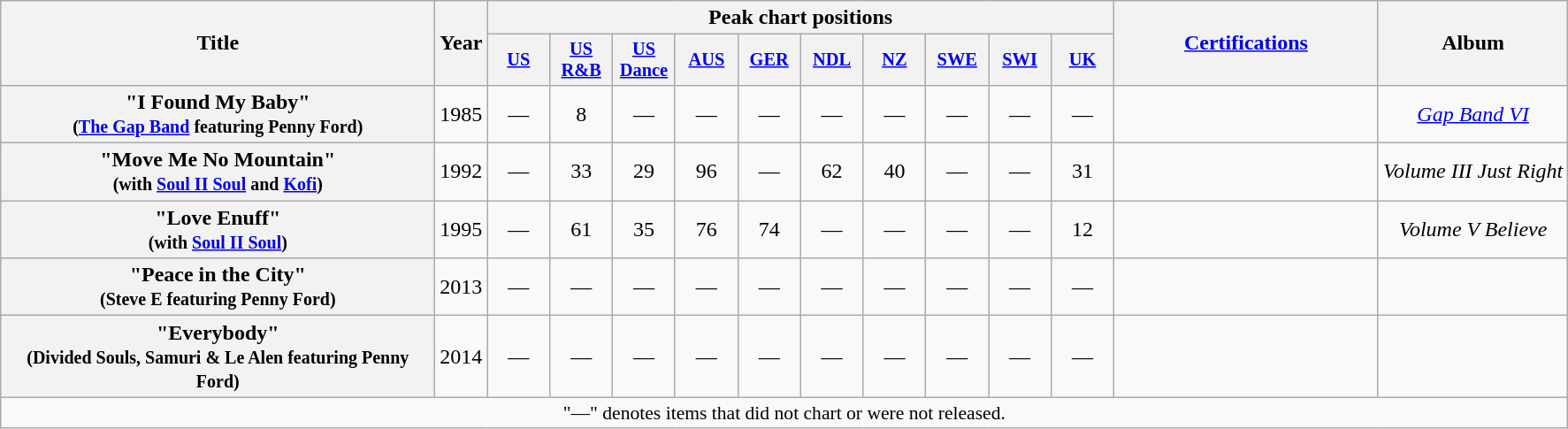<table class="wikitable plainrowheaders" style="text-align:center;">
<tr>
<th scope="col" rowspan="2" style="width:20em;">Title</th>
<th scope="col" rowspan="2">Year</th>
<th scope="col" colspan="10">Peak chart positions</th>
<th scope="col" rowspan="2" style="width:12em;"><a href='#'>Certifications</a></th>
<th scope="col" rowspan="2">Album</th>
</tr>
<tr>
<th style="width:3em;font-size:85%"><a href='#'>US</a></th>
<th style="width:3em;font-size:85%"><a href='#'>US<br>R&B</a></th>
<th style="width:3em;font-size:85%"><a href='#'>US<br>Dance</a></th>
<th style="width:3em;font-size:85%"><a href='#'>AUS</a></th>
<th style="width:3em;font-size:85%"><a href='#'>GER</a></th>
<th style="width:3em;font-size:85%"><a href='#'>NDL</a></th>
<th style="width:3em;font-size:85%"><a href='#'>NZ</a></th>
<th style="width:3em;font-size:85%"><a href='#'>SWE</a></th>
<th style="width:3em;font-size:85%"><a href='#'>SWI</a></th>
<th style="width:3em;font-size:85%"><a href='#'>UK</a></th>
</tr>
<tr>
<th scope="row">"I Found My Baby"<br><small>(<a href='#'>The Gap Band</a> featuring Penny Ford)</small></th>
<td rowspan="1">1985</td>
<td>—</td>
<td>8</td>
<td>—</td>
<td>—</td>
<td>—</td>
<td>—</td>
<td>—</td>
<td>—</td>
<td>—</td>
<td>—</td>
<td></td>
<td rowspan=1><em><a href='#'>Gap Band VI</a></em></td>
</tr>
<tr>
<th scope="row">"Move Me No Mountain"<br><small>(with <a href='#'>Soul II Soul</a> and <a href='#'>Kofi</a>)</small></th>
<td rowspan="1">1992</td>
<td>—</td>
<td>33</td>
<td>29</td>
<td>96</td>
<td>—</td>
<td>62</td>
<td>40</td>
<td>—</td>
<td>—</td>
<td>31</td>
<td></td>
<td rowspan=1><em>Volume III Just Right</em></td>
</tr>
<tr>
<th scope="row">"Love Enuff"<br><small>(with <a href='#'>Soul II Soul</a>)</small></th>
<td rowspan="1">1995</td>
<td>—</td>
<td>61</td>
<td>35</td>
<td>76</td>
<td>74</td>
<td>—</td>
<td>—</td>
<td>—</td>
<td>—</td>
<td>12</td>
<td></td>
<td rowspan=1><em>Volume V Believe</em></td>
</tr>
<tr>
<th scope="row">"Peace in the City"<br><small>(Steve E featuring Penny Ford)</small></th>
<td rowspan="1">2013</td>
<td>—</td>
<td>—</td>
<td>—</td>
<td>—</td>
<td>—</td>
<td>—</td>
<td>—</td>
<td>—</td>
<td>—</td>
<td>—</td>
<td></td>
<td></td>
</tr>
<tr>
<th scope="row">"Everybody"<br><small>(Divided Souls, Samuri & Le Alen featuring Penny Ford)</small></th>
<td rowspan="1">2014</td>
<td>—</td>
<td>—</td>
<td>—</td>
<td>—</td>
<td>—</td>
<td>—</td>
<td>—</td>
<td>—</td>
<td>—</td>
<td>—</td>
<td></td>
<td></td>
</tr>
<tr>
<td colspan="15" style="text-align:center; font-size:90%;">"—" denotes items that did not chart or were not released.</td>
</tr>
</table>
